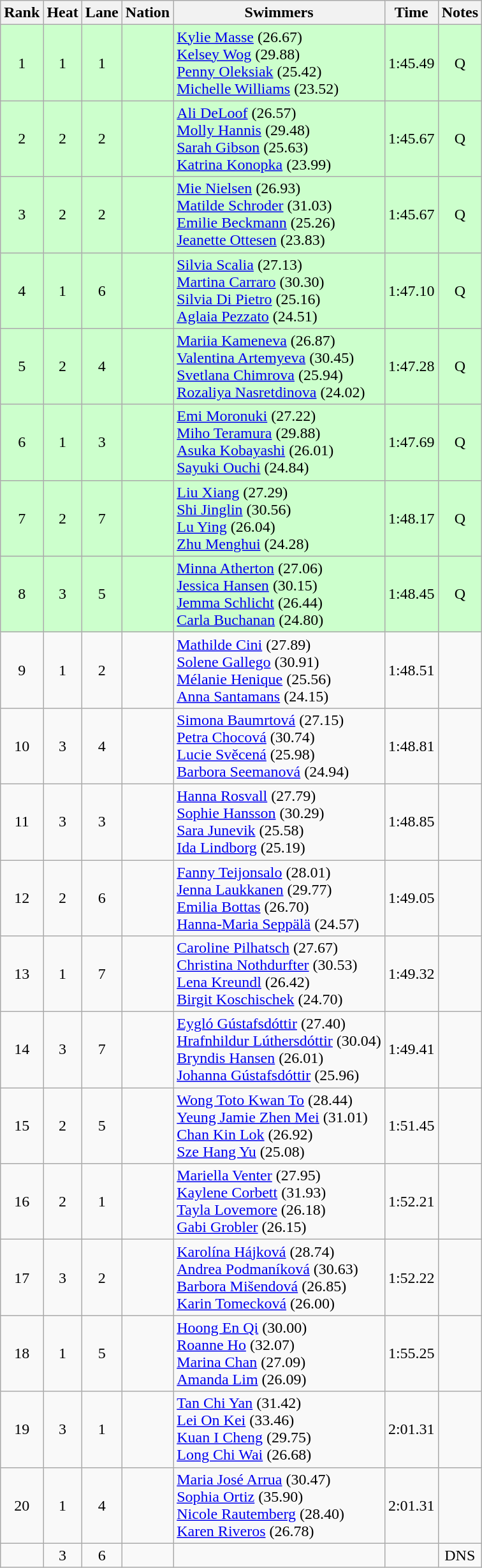<table class="wikitable sortable" style="text-align:center">
<tr>
<th>Rank</th>
<th>Heat</th>
<th>Lane</th>
<th>Nation</th>
<th>Swimmers</th>
<th>Time</th>
<th>Notes</th>
</tr>
<tr bgcolor=ccffcc>
<td>1</td>
<td>1</td>
<td>1</td>
<td align=left></td>
<td align=left><a href='#'>Kylie Masse</a> (26.67)<br><a href='#'>Kelsey Wog</a> (29.88)<br><a href='#'>Penny Oleksiak</a> (25.42)<br><a href='#'>Michelle Williams</a> (23.52)</td>
<td>1:45.49</td>
<td>Q</td>
</tr>
<tr bgcolor=ccffcc>
<td>2</td>
<td>2</td>
<td>2</td>
<td align=left></td>
<td align=left><a href='#'>Ali DeLoof</a> (26.57)<br><a href='#'>Molly Hannis</a> (29.48)<br><a href='#'>Sarah Gibson</a> (25.63)<br><a href='#'>Katrina Konopka</a> (23.99)</td>
<td>1:45.67</td>
<td>Q</td>
</tr>
<tr bgcolor=ccffcc>
<td>3</td>
<td>2</td>
<td>2</td>
<td align=left></td>
<td align=left><a href='#'>Mie Nielsen</a> (26.93)<br><a href='#'>Matilde Schroder</a> (31.03)<br><a href='#'>Emilie Beckmann</a> (25.26)<br><a href='#'>Jeanette Ottesen</a> (23.83)</td>
<td>1:45.67</td>
<td>Q</td>
</tr>
<tr bgcolor=ccffcc>
<td>4</td>
<td>1</td>
<td>6</td>
<td align=left></td>
<td align=left><a href='#'>Silvia Scalia</a> (27.13)<br><a href='#'>Martina Carraro</a> (30.30)<br><a href='#'>Silvia Di Pietro</a> (25.16)<br><a href='#'>Aglaia Pezzato</a> (24.51)</td>
<td>1:47.10</td>
<td>Q</td>
</tr>
<tr bgcolor=ccffcc>
<td>5</td>
<td>2</td>
<td>4</td>
<td align=left></td>
<td align=left><a href='#'>Mariia Kameneva</a> (26.87)<br><a href='#'>Valentina Artemyeva</a> (30.45)<br><a href='#'>Svetlana Chimrova</a> (25.94)<br><a href='#'>Rozaliya Nasretdinova</a> (24.02)</td>
<td>1:47.28</td>
<td>Q</td>
</tr>
<tr bgcolor=ccffcc>
<td>6</td>
<td>1</td>
<td>3</td>
<td align=left></td>
<td align=left><a href='#'>Emi Moronuki</a> (27.22)<br><a href='#'>Miho Teramura</a> (29.88)<br><a href='#'>Asuka Kobayashi</a> (26.01)<br><a href='#'>Sayuki Ouchi</a> (24.84)</td>
<td>1:47.69</td>
<td>Q</td>
</tr>
<tr bgcolor=ccffcc>
<td>7</td>
<td>2</td>
<td>7</td>
<td align=left></td>
<td align=left><a href='#'>Liu Xiang</a> (27.29)<br><a href='#'>Shi Jinglin</a> (30.56)<br><a href='#'>Lu Ying</a> (26.04)<br><a href='#'>Zhu Menghui</a> (24.28)</td>
<td>1:48.17</td>
<td>Q</td>
</tr>
<tr bgcolor=ccffcc>
<td>8</td>
<td>3</td>
<td>5</td>
<td align=left></td>
<td align=left><a href='#'>Minna Atherton</a> (27.06)<br><a href='#'>Jessica Hansen</a> (30.15)<br><a href='#'>Jemma Schlicht</a> (26.44)<br><a href='#'>Carla Buchanan</a> (24.80)</td>
<td>1:48.45</td>
<td>Q</td>
</tr>
<tr>
<td>9</td>
<td>1</td>
<td>2</td>
<td align=left></td>
<td align=left><a href='#'>Mathilde Cini</a> (27.89)<br><a href='#'>Solene Gallego</a> (30.91)<br><a href='#'>Mélanie Henique</a> (25.56)<br><a href='#'>Anna Santamans</a> (24.15)</td>
<td>1:48.51</td>
<td></td>
</tr>
<tr>
<td>10</td>
<td>3</td>
<td>4</td>
<td align=left></td>
<td align=left><a href='#'>Simona Baumrtová</a> (27.15)<br><a href='#'>Petra Chocová</a> (30.74)<br><a href='#'>Lucie Svěcená</a> (25.98)<br><a href='#'>Barbora Seemanová</a> (24.94)</td>
<td>1:48.81</td>
<td></td>
</tr>
<tr>
<td>11</td>
<td>3</td>
<td>3</td>
<td align=left></td>
<td align=left><a href='#'>Hanna Rosvall</a> (27.79)<br><a href='#'>Sophie Hansson</a> (30.29)<br><a href='#'>Sara Junevik</a> (25.58)<br><a href='#'>Ida Lindborg</a> (25.19)</td>
<td>1:48.85</td>
<td></td>
</tr>
<tr>
<td>12</td>
<td>2</td>
<td>6</td>
<td align=left></td>
<td align=left><a href='#'>Fanny Teijonsalo</a> (28.01)<br><a href='#'>Jenna Laukkanen</a> (29.77)<br><a href='#'>Emilia Bottas</a> (26.70)<br><a href='#'>Hanna-Maria Seppälä</a> (24.57)</td>
<td>1:49.05</td>
<td></td>
</tr>
<tr>
<td>13</td>
<td>1</td>
<td>7</td>
<td align=left></td>
<td align=left><a href='#'>Caroline Pilhatsch</a> (27.67)<br><a href='#'>Christina Nothdurfter</a> (30.53)<br><a href='#'>Lena Kreundl</a> (26.42)<br><a href='#'>Birgit Koschischek</a> (24.70)</td>
<td>1:49.32</td>
<td></td>
</tr>
<tr>
<td>14</td>
<td>3</td>
<td>7</td>
<td align=left></td>
<td align=left><a href='#'>Eygló Gústafsdóttir</a> (27.40)<br><a href='#'>Hrafnhildur Lúthersdóttir</a> (30.04)<br><a href='#'>Bryndis Hansen</a> (26.01)<br><a href='#'>Johanna Gústafsdóttir</a> (25.96)</td>
<td>1:49.41</td>
<td></td>
</tr>
<tr>
<td>15</td>
<td>2</td>
<td>5</td>
<td align=left></td>
<td align=left><a href='#'>Wong Toto Kwan To</a> (28.44)<br><a href='#'>Yeung Jamie Zhen Mei</a> (31.01)<br><a href='#'>Chan Kin Lok</a> (26.92)<br><a href='#'>Sze Hang Yu</a> (25.08)</td>
<td>1:51.45</td>
<td></td>
</tr>
<tr>
<td>16</td>
<td>2</td>
<td>1</td>
<td align=left></td>
<td align=left><a href='#'>Mariella Venter</a> (27.95)<br><a href='#'>Kaylene Corbett</a> (31.93)<br><a href='#'>Tayla Lovemore</a> (26.18)<br><a href='#'>Gabi Grobler</a> (26.15)</td>
<td>1:52.21</td>
<td></td>
</tr>
<tr>
<td>17</td>
<td>3</td>
<td>2</td>
<td align=left></td>
<td align=left><a href='#'>Karolína Hájková</a> (28.74)<br><a href='#'>Andrea Podmaníková</a> (30.63)<br><a href='#'>Barbora Mišendová</a> (26.85)<br><a href='#'>Karin Tomecková</a> (26.00)</td>
<td>1:52.22</td>
<td></td>
</tr>
<tr>
<td>18</td>
<td>1</td>
<td>5</td>
<td align=left></td>
<td align=left><a href='#'>Hoong En Qi</a> (30.00)<br><a href='#'>Roanne Ho</a> (32.07)<br><a href='#'>Marina Chan</a> (27.09)<br><a href='#'>Amanda Lim</a> (26.09)</td>
<td>1:55.25</td>
<td></td>
</tr>
<tr>
<td>19</td>
<td>3</td>
<td>1</td>
<td align=left></td>
<td align=left><a href='#'>Tan Chi Yan</a> (31.42)<br><a href='#'>Lei On Kei</a> (33.46)<br><a href='#'>Kuan I Cheng</a> (29.75)<br><a href='#'>Long Chi Wai</a> (26.68)</td>
<td>2:01.31</td>
<td></td>
</tr>
<tr>
<td>20</td>
<td>1</td>
<td>4</td>
<td align=left></td>
<td align=left><a href='#'>Maria José Arrua</a> (30.47)<br><a href='#'>Sophia Ortiz</a> (35.90)<br><a href='#'>Nicole Rautemberg</a> (28.40)<br><a href='#'>Karen Riveros</a> (26.78)</td>
<td>2:01.31</td>
<td></td>
</tr>
<tr>
<td></td>
<td>3</td>
<td>6</td>
<td align=left></td>
<td></td>
<td></td>
<td>DNS</td>
</tr>
</table>
